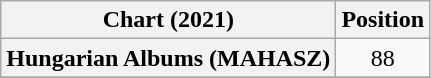<table class="wikitable sortable plainrowheaders" style="text-align:center">
<tr>
<th>Chart (2021)</th>
<th>Position</th>
</tr>
<tr>
<th scope="row">Hungarian Albums (MAHASZ)</th>
<td>88</td>
</tr>
<tr>
</tr>
</table>
